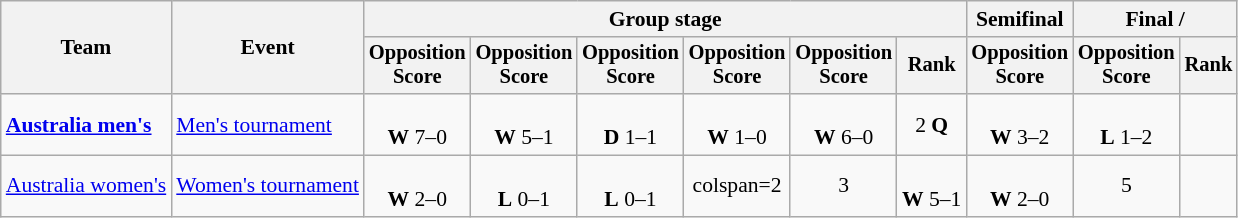<table class="wikitable" style="font-size:90%">
<tr>
<th rowspan=2>Team</th>
<th rowspan=2>Event</th>
<th colspan=6>Group stage</th>
<th>Semifinal</th>
<th colspan=2>Final / </th>
</tr>
<tr style="font-size:95%">
<th>Opposition<br>Score</th>
<th>Opposition<br>Score</th>
<th>Opposition<br>Score</th>
<th>Opposition<br>Score</th>
<th>Opposition<br>Score</th>
<th>Rank</th>
<th>Opposition<br>Score</th>
<th>Opposition<br>Score</th>
<th>Rank</th>
</tr>
<tr align=center>
<td align=left><strong><a href='#'>Australia men's</a></strong></td>
<td align=left><a href='#'>Men's tournament</a></td>
<td><br><strong>W</strong> 7–0</td>
<td><br><strong>W</strong> 5–1</td>
<td><br><strong>D</strong> 1–1</td>
<td><br><strong>W</strong> 1–0</td>
<td><br><strong>W</strong> 6–0</td>
<td>2 <strong>Q</strong></td>
<td><br><strong>W</strong> 3–2</td>
<td><br><strong>L</strong> 1–2</td>
<td></td>
</tr>
<tr align=center>
<td align=left><a href='#'>Australia women's</a></td>
<td align=left><a href='#'>Women's tournament</a></td>
<td><br><strong>W</strong> 2–0</td>
<td><br><strong>L</strong> 0–1</td>
<td><br><strong>L</strong> 0–1</td>
<td>colspan=2</td>
<td>3</td>
<td><br><strong>W</strong> 5–1</td>
<td><br><strong>W</strong> 2–0</td>
<td>5</td>
</tr>
</table>
